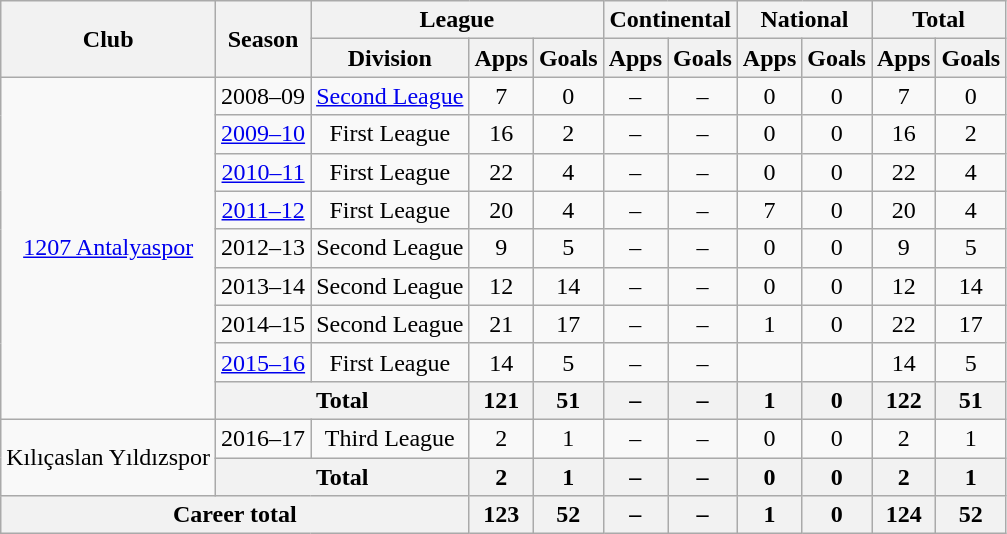<table class="wikitable" style="text-align: center;">
<tr>
<th rowspan="2">Club</th>
<th rowspan="2">Season</th>
<th colspan="3">League</th>
<th colspan="2">Continental</th>
<th colspan="2">National</th>
<th colspan="2">Total</th>
</tr>
<tr>
<th>Division</th>
<th>Apps</th>
<th>Goals</th>
<th>Apps</th>
<th>Goals</th>
<th>Apps</th>
<th>Goals</th>
<th>Apps</th>
<th>Goals</th>
</tr>
<tr>
<td rowspan=9><a href='#'>1207 Antalyaspor</a></td>
<td>2008–09</td>
<td><a href='#'>Second League</a></td>
<td>7</td>
<td>0</td>
<td>–</td>
<td>–</td>
<td>0</td>
<td>0</td>
<td>7</td>
<td>0</td>
</tr>
<tr>
<td><a href='#'>2009–10</a></td>
<td>First League</td>
<td>16</td>
<td>2</td>
<td>–</td>
<td>–</td>
<td>0</td>
<td>0</td>
<td>16</td>
<td>2</td>
</tr>
<tr>
<td><a href='#'>2010–11</a></td>
<td>First League</td>
<td>22</td>
<td>4</td>
<td>–</td>
<td>–</td>
<td>0</td>
<td>0</td>
<td>22</td>
<td>4</td>
</tr>
<tr>
<td><a href='#'>2011–12</a></td>
<td>First League</td>
<td>20</td>
<td>4</td>
<td>–</td>
<td>–</td>
<td>7</td>
<td>0</td>
<td>20</td>
<td>4</td>
</tr>
<tr>
<td>2012–13</td>
<td>Second League</td>
<td>9</td>
<td>5</td>
<td>–</td>
<td>–</td>
<td>0</td>
<td>0</td>
<td>9</td>
<td>5</td>
</tr>
<tr>
<td>2013–14</td>
<td>Second League</td>
<td>12</td>
<td>14</td>
<td>–</td>
<td>–</td>
<td>0</td>
<td>0</td>
<td>12</td>
<td>14</td>
</tr>
<tr>
<td>2014–15</td>
<td>Second League</td>
<td>21</td>
<td>17</td>
<td>–</td>
<td>–</td>
<td>1</td>
<td>0</td>
<td>22</td>
<td>17</td>
</tr>
<tr>
<td><a href='#'>2015–16</a></td>
<td>First League</td>
<td>14</td>
<td>5</td>
<td>–</td>
<td>–</td>
<td></td>
<td></td>
<td>14</td>
<td>5</td>
</tr>
<tr>
<th colspan="2">Total</th>
<th>121</th>
<th>51</th>
<th>–</th>
<th>–</th>
<th>1</th>
<th>0</th>
<th>122</th>
<th>51</th>
</tr>
<tr>
<td rowspan=2>Kılıçaslan Yıldızspor</td>
<td>2016–17</td>
<td>Third League</td>
<td>2</td>
<td>1</td>
<td>–</td>
<td>–</td>
<td>0</td>
<td>0</td>
<td>2</td>
<td>1</td>
</tr>
<tr>
<th colspan="2">Total</th>
<th>2</th>
<th>1</th>
<th>–</th>
<th>–</th>
<th>0</th>
<th>0</th>
<th>2</th>
<th>1</th>
</tr>
<tr>
<th colspan="3">Career total</th>
<th>123</th>
<th>52</th>
<th>–</th>
<th>–</th>
<th>1</th>
<th>0</th>
<th>124</th>
<th>52</th>
</tr>
</table>
